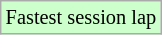<table class="wikitable" style="font-size: 85%;">
<tr style="background:#ccffcc;">
<td>Fastest session lap</td>
</tr>
</table>
